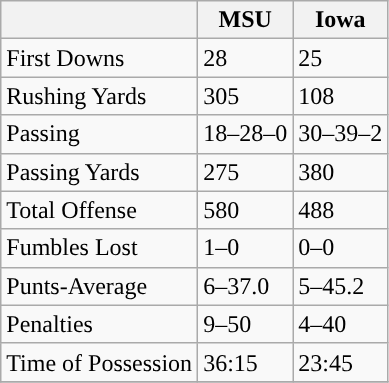<table class="wikitable">
<tr>
<th></th>
<th>MSU</th>
<th>Iowa</th>
</tr>
<tr>
<td>First Downs</td>
<td>28</td>
<td>25</td>
</tr>
<tr>
<td>Rushing Yards</td>
<td>305</td>
<td>108</td>
</tr>
<tr>
<td>Passing</td>
<td>18–28–0</td>
<td>30–39–2</td>
</tr>
<tr>
<td>Passing Yards</td>
<td>275</td>
<td>380</td>
</tr>
<tr>
<td>Total Offense</td>
<td>580</td>
<td>488</td>
</tr>
<tr>
<td>Fumbles Lost</td>
<td>1–0</td>
<td>0–0</td>
</tr>
<tr>
<td>Punts-Average</td>
<td>6–37.0</td>
<td>5–45.2</td>
</tr>
<tr>
<td>Penalties</td>
<td>9–50</td>
<td>4–40</td>
</tr>
<tr>
<td>Time of Possession</td>
<td>36:15</td>
<td>23:45</td>
</tr>
<tr>
</tr>
</table>
